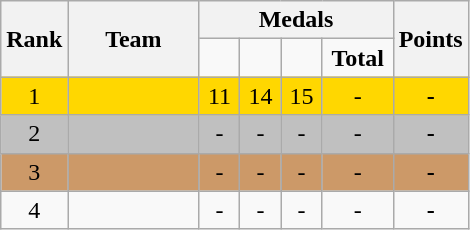<table class="wikitable">
<tr>
<th rowspan=2>Rank</th>
<th width=80px rowspan=2>Team</th>
<th colspan=4>Medals</th>
<th rowspan=2>Points</th>
</tr>
<tr>
<td width=20px align=center></td>
<td width=20px align=center></td>
<td width=20px align=center></td>
<td width=40px align=center><strong>Total</strong></td>
</tr>
<tr bgcolor="gold">
<td align=center>1</td>
<td></td>
<td align=center>11</td>
<td align=center>14</td>
<td align=center>15</td>
<td align=center>-</td>
<td align=center><strong>-</strong></td>
</tr>
<tr bgcolor="silver">
<td align=center>2</td>
<td><strong></strong></td>
<td align=center>-</td>
<td align=center>-</td>
<td align=center>-</td>
<td align=center>-</td>
<td align=center><strong>-</strong></td>
</tr>
<tr bgcolor="CC9968">
<td align=center>3</td>
<td></td>
<td align=center>-</td>
<td align=center>-</td>
<td align=center>-</td>
<td align=center>-</td>
<td align=center><strong>-</strong></td>
</tr>
<tr>
<td align=center>4</td>
<td></td>
<td align=center>-</td>
<td align=center>-</td>
<td align=center>-</td>
<td align=center>-</td>
<td align=center><strong>-</strong></td>
</tr>
</table>
